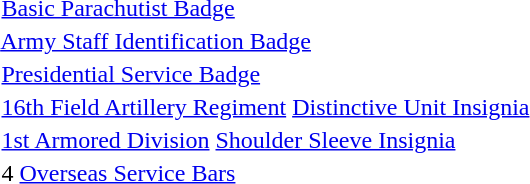<table>
<tr>
<td>  <a href='#'>Basic Parachutist Badge</a></td>
</tr>
<tr>
<td>  <a href='#'>Army Staff Identification Badge</a></td>
</tr>
<tr>
<td>  <a href='#'>Presidential Service Badge</a></td>
</tr>
<tr>
<td>  <a href='#'>16th Field Artillery Regiment</a> <a href='#'>Distinctive Unit Insignia</a></td>
</tr>
<tr>
<td>  <a href='#'>1st Armored Division</a> <a href='#'>Shoulder Sleeve Insignia</a></td>
</tr>
<tr>
<td>  4 <a href='#'>Overseas Service Bars</a></td>
</tr>
</table>
